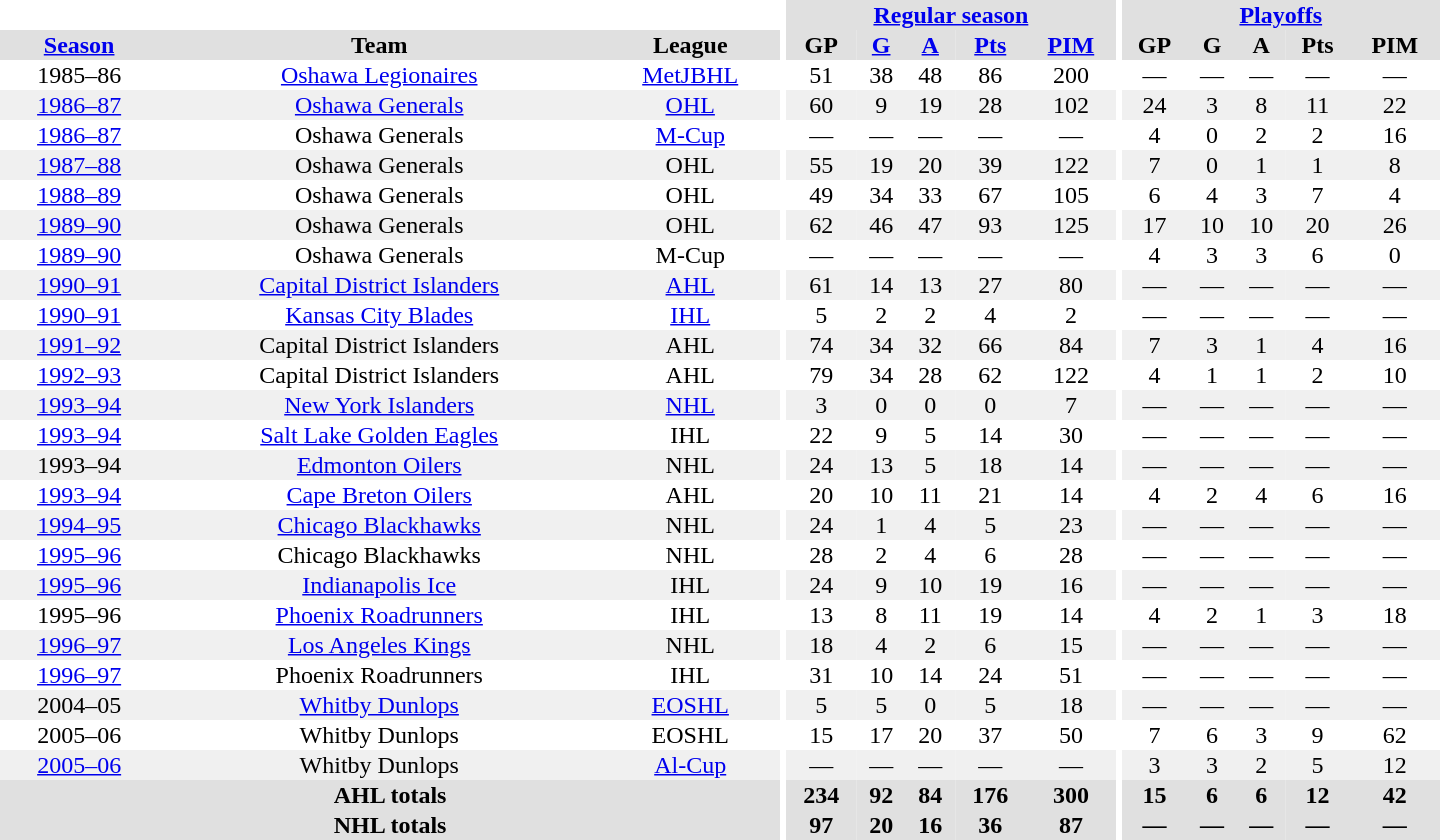<table border="0" cellpadding="1" cellspacing="0" style="text-align:center; width:60em">
<tr bgcolor="#e0e0e0">
<th colspan="3" bgcolor="#ffffff"></th>
<th rowspan="100" bgcolor="#ffffff"></th>
<th colspan="5"><a href='#'>Regular season</a></th>
<th rowspan="100" bgcolor="#ffffff"></th>
<th colspan="5"><a href='#'>Playoffs</a></th>
</tr>
<tr bgcolor="#e0e0e0">
<th><a href='#'>Season</a></th>
<th>Team</th>
<th>League</th>
<th>GP</th>
<th><a href='#'>G</a></th>
<th><a href='#'>A</a></th>
<th><a href='#'>Pts</a></th>
<th><a href='#'>PIM</a></th>
<th>GP</th>
<th>G</th>
<th>A</th>
<th>Pts</th>
<th>PIM</th>
</tr>
<tr>
<td>1985–86</td>
<td><a href='#'>Oshawa Legionaires</a></td>
<td><a href='#'>MetJBHL</a></td>
<td>51</td>
<td>38</td>
<td>48</td>
<td>86</td>
<td>200</td>
<td>—</td>
<td>—</td>
<td>—</td>
<td>—</td>
<td>—</td>
</tr>
<tr bgcolor="#f0f0f0">
<td><a href='#'>1986–87</a></td>
<td><a href='#'>Oshawa Generals</a></td>
<td><a href='#'>OHL</a></td>
<td>60</td>
<td>9</td>
<td>19</td>
<td>28</td>
<td>102</td>
<td>24</td>
<td>3</td>
<td>8</td>
<td>11</td>
<td>22</td>
</tr>
<tr>
<td><a href='#'>1986–87</a></td>
<td>Oshawa Generals</td>
<td><a href='#'>M-Cup</a></td>
<td>—</td>
<td>—</td>
<td>—</td>
<td>—</td>
<td>—</td>
<td>4</td>
<td>0</td>
<td>2</td>
<td>2</td>
<td>16</td>
</tr>
<tr bgcolor="#f0f0f0">
<td><a href='#'>1987–88</a></td>
<td>Oshawa Generals</td>
<td>OHL</td>
<td>55</td>
<td>19</td>
<td>20</td>
<td>39</td>
<td>122</td>
<td>7</td>
<td>0</td>
<td>1</td>
<td>1</td>
<td>8</td>
</tr>
<tr>
<td><a href='#'>1988–89</a></td>
<td>Oshawa Generals</td>
<td>OHL</td>
<td>49</td>
<td>34</td>
<td>33</td>
<td>67</td>
<td>105</td>
<td>6</td>
<td>4</td>
<td>3</td>
<td>7</td>
<td>4</td>
</tr>
<tr bgcolor="#f0f0f0">
<td><a href='#'>1989–90</a></td>
<td>Oshawa Generals</td>
<td>OHL</td>
<td>62</td>
<td>46</td>
<td>47</td>
<td>93</td>
<td>125</td>
<td>17</td>
<td>10</td>
<td>10</td>
<td>20</td>
<td>26</td>
</tr>
<tr>
<td><a href='#'>1989–90</a></td>
<td>Oshawa Generals</td>
<td>M-Cup</td>
<td>—</td>
<td>—</td>
<td>—</td>
<td>—</td>
<td>—</td>
<td>4</td>
<td>3</td>
<td>3</td>
<td>6</td>
<td>0</td>
</tr>
<tr bgcolor="#f0f0f0">
<td><a href='#'>1990–91</a></td>
<td><a href='#'>Capital District Islanders</a></td>
<td><a href='#'>AHL</a></td>
<td>61</td>
<td>14</td>
<td>13</td>
<td>27</td>
<td>80</td>
<td>—</td>
<td>—</td>
<td>—</td>
<td>—</td>
<td>—</td>
</tr>
<tr>
<td><a href='#'>1990–91</a></td>
<td><a href='#'>Kansas City Blades</a></td>
<td><a href='#'>IHL</a></td>
<td>5</td>
<td>2</td>
<td>2</td>
<td>4</td>
<td>2</td>
<td>—</td>
<td>—</td>
<td>—</td>
<td>—</td>
<td>—</td>
</tr>
<tr bgcolor="#f0f0f0">
<td><a href='#'>1991–92</a></td>
<td>Capital District Islanders</td>
<td>AHL</td>
<td>74</td>
<td>34</td>
<td>32</td>
<td>66</td>
<td>84</td>
<td>7</td>
<td>3</td>
<td>1</td>
<td>4</td>
<td>16</td>
</tr>
<tr>
<td><a href='#'>1992–93</a></td>
<td>Capital District Islanders</td>
<td>AHL</td>
<td>79</td>
<td>34</td>
<td>28</td>
<td>62</td>
<td>122</td>
<td>4</td>
<td>1</td>
<td>1</td>
<td>2</td>
<td>10</td>
</tr>
<tr bgcolor="#f0f0f0">
<td><a href='#'>1993–94</a></td>
<td><a href='#'>New York Islanders</a></td>
<td><a href='#'>NHL</a></td>
<td>3</td>
<td>0</td>
<td>0</td>
<td>0</td>
<td>7</td>
<td>—</td>
<td>—</td>
<td>—</td>
<td>—</td>
<td>—</td>
</tr>
<tr>
<td><a href='#'>1993–94</a></td>
<td><a href='#'>Salt Lake Golden Eagles</a></td>
<td>IHL</td>
<td>22</td>
<td>9</td>
<td>5</td>
<td>14</td>
<td>30</td>
<td>—</td>
<td>—</td>
<td>—</td>
<td>—</td>
<td>—</td>
</tr>
<tr bgcolor="#f0f0f0">
<td>1993–94</td>
<td><a href='#'>Edmonton Oilers</a></td>
<td>NHL</td>
<td>24</td>
<td>13</td>
<td>5</td>
<td>18</td>
<td>14</td>
<td>—</td>
<td>—</td>
<td>—</td>
<td>—</td>
<td>—</td>
</tr>
<tr>
<td><a href='#'>1993–94</a></td>
<td><a href='#'>Cape Breton Oilers</a></td>
<td>AHL</td>
<td>20</td>
<td>10</td>
<td>11</td>
<td>21</td>
<td>14</td>
<td>4</td>
<td>2</td>
<td>4</td>
<td>6</td>
<td>16</td>
</tr>
<tr bgcolor="#f0f0f0">
<td><a href='#'>1994–95</a></td>
<td><a href='#'>Chicago Blackhawks</a></td>
<td>NHL</td>
<td>24</td>
<td>1</td>
<td>4</td>
<td>5</td>
<td>23</td>
<td>—</td>
<td>—</td>
<td>—</td>
<td>—</td>
<td>—</td>
</tr>
<tr>
<td><a href='#'>1995–96</a></td>
<td>Chicago Blackhawks</td>
<td>NHL</td>
<td>28</td>
<td>2</td>
<td>4</td>
<td>6</td>
<td>28</td>
<td>—</td>
<td>—</td>
<td>—</td>
<td>—</td>
<td>—</td>
</tr>
<tr bgcolor="#f0f0f0">
<td><a href='#'>1995–96</a></td>
<td><a href='#'>Indianapolis Ice</a></td>
<td>IHL</td>
<td>24</td>
<td>9</td>
<td>10</td>
<td>19</td>
<td>16</td>
<td>—</td>
<td>—</td>
<td>—</td>
<td>—</td>
<td>—</td>
</tr>
<tr>
<td>1995–96</td>
<td><a href='#'>Phoenix Roadrunners</a></td>
<td>IHL</td>
<td>13</td>
<td>8</td>
<td>11</td>
<td>19</td>
<td>14</td>
<td>4</td>
<td>2</td>
<td>1</td>
<td>3</td>
<td>18</td>
</tr>
<tr bgcolor="#f0f0f0">
<td><a href='#'>1996–97</a></td>
<td><a href='#'>Los Angeles Kings</a></td>
<td>NHL</td>
<td>18</td>
<td>4</td>
<td>2</td>
<td>6</td>
<td>15</td>
<td>—</td>
<td>—</td>
<td>—</td>
<td>—</td>
<td>—</td>
</tr>
<tr>
<td><a href='#'>1996–97</a></td>
<td>Phoenix Roadrunners</td>
<td>IHL</td>
<td>31</td>
<td>10</td>
<td>14</td>
<td>24</td>
<td>51</td>
<td>—</td>
<td>—</td>
<td>—</td>
<td>—</td>
<td>—</td>
</tr>
<tr bgcolor="#f0f0f0">
<td>2004–05</td>
<td><a href='#'>Whitby Dunlops</a></td>
<td><a href='#'>EOSHL</a></td>
<td>5</td>
<td>5</td>
<td>0</td>
<td>5</td>
<td>18</td>
<td>—</td>
<td>—</td>
<td>—</td>
<td>—</td>
<td>—</td>
</tr>
<tr>
<td>2005–06</td>
<td>Whitby Dunlops</td>
<td>EOSHL</td>
<td>15</td>
<td>17</td>
<td>20</td>
<td>37</td>
<td>50</td>
<td>7</td>
<td>6</td>
<td>3</td>
<td>9</td>
<td>62</td>
</tr>
<tr bgcolor="#f0f0f0">
<td><a href='#'>2005–06</a></td>
<td>Whitby Dunlops</td>
<td><a href='#'>Al-Cup</a></td>
<td>—</td>
<td>—</td>
<td>—</td>
<td>—</td>
<td>—</td>
<td>3</td>
<td>3</td>
<td>2</td>
<td>5</td>
<td>12</td>
</tr>
<tr bgcolor="#e0e0e0">
<th colspan="3">AHL totals</th>
<th>234</th>
<th>92</th>
<th>84</th>
<th>176</th>
<th>300</th>
<th>15</th>
<th>6</th>
<th>6</th>
<th>12</th>
<th>42</th>
</tr>
<tr bgcolor="#e0e0e0">
<th colspan="3">NHL totals</th>
<th>97</th>
<th>20</th>
<th>16</th>
<th>36</th>
<th>87</th>
<th>—</th>
<th>—</th>
<th>—</th>
<th>—</th>
<th>—</th>
</tr>
</table>
